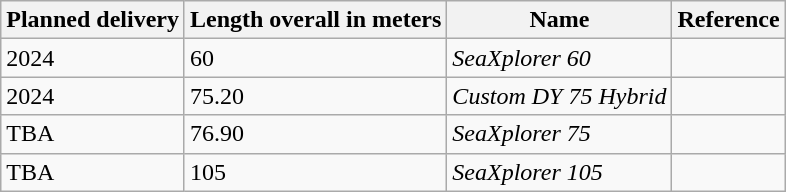<table class="wikitable sortable">
<tr>
<th>Planned delivery</th>
<th>Length overall in meters</th>
<th>Name</th>
<th>Reference</th>
</tr>
<tr>
<td>2024</td>
<td>60</td>
<td><em>SeaXplorer 60</em></td>
<td></td>
</tr>
<tr>
<td>2024</td>
<td>75.20</td>
<td><em>Custom DY 75 Hybrid</em></td>
<td></td>
</tr>
<tr>
<td>TBA</td>
<td>76.90</td>
<td><em>SeaXplorer 75</em></td>
<td></td>
</tr>
<tr>
<td>TBA</td>
<td>105</td>
<td><em>SeaXplorer 105</em></td>
<td></td>
</tr>
</table>
